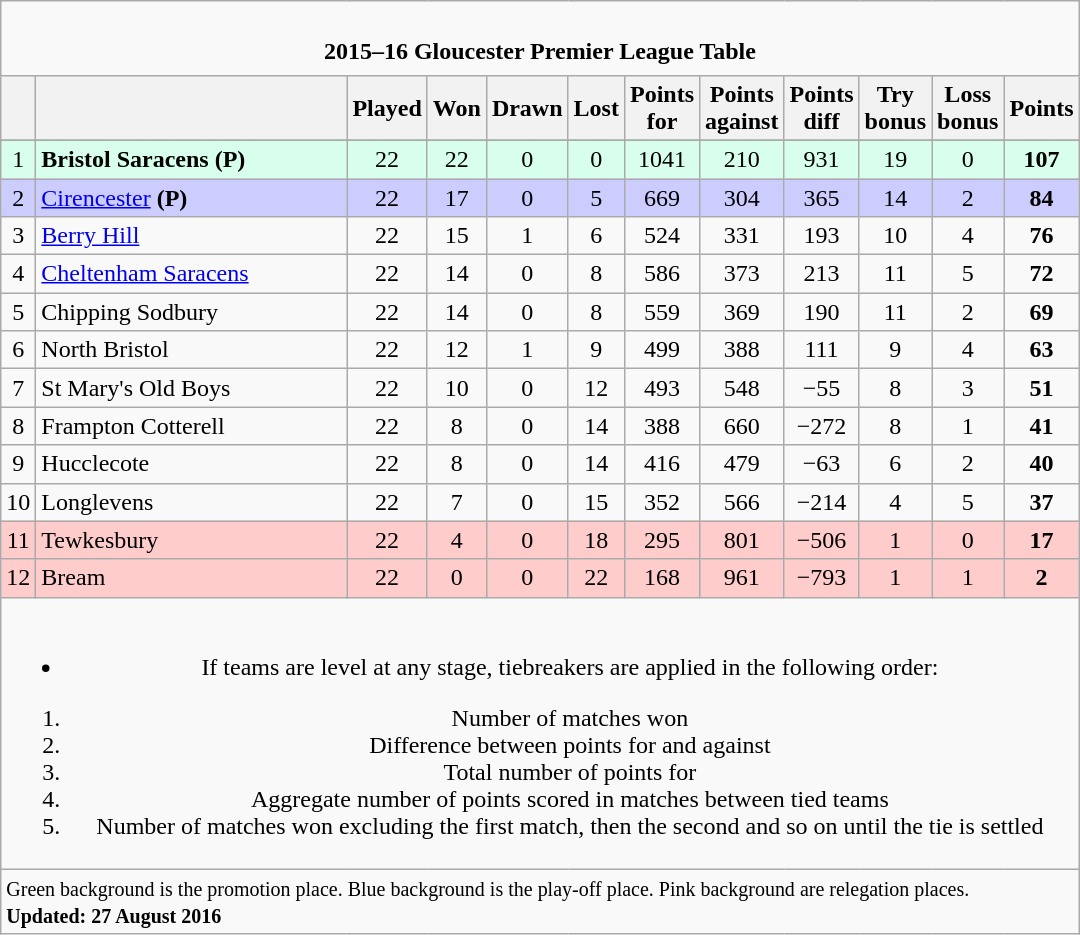<table class="wikitable" style="text-align: center;">
<tr>
<td colspan="13" cellpadding="0" cellspacing="0"><br><table border="0" width="100%" cellpadding="0" cellspacing="0">
<tr>
<td width=20% style="border:0px"></td>
<td style="border:0px"><strong> 2015–16 Gloucester Premier League Table</strong></td>
<td width=20% style="border:0px"></td>
</tr>
</table>
</td>
</tr>
<tr>
<th bgcolor="#efefef" width="10"></th>
<th bgcolor="#efefef" width="200"></th>
<th bgcolor="#efefef" width="20">Played</th>
<th bgcolor="#efefef" width="20">Won</th>
<th bgcolor="#efefef" width="20">Drawn</th>
<th bgcolor="#efefef" width="20">Lost</th>
<th bgcolor="#efefef" width="20">Points for</th>
<th bgcolor="#efefef" width="20">Points against</th>
<th bgcolor="#efefef" width="20">Points diff</th>
<th bgcolor="#efefef" width="20">Try bonus</th>
<th bgcolor="#efefef" width="20">Loss bonus</th>
<th bgcolor="#efefef" width="20">Points</th>
</tr>
<tr bgcolor=#d8ffeb align=center>
</tr>
<tr bgcolor=#d8ffeb align=center>
<td>1</td>
<td align=left><strong>Bristol Saracens</strong> <strong>(P)</strong></td>
<td>22</td>
<td>22</td>
<td>0</td>
<td>0</td>
<td>1041</td>
<td>210</td>
<td>931</td>
<td>19</td>
<td>0</td>
<td><strong>107</strong></td>
</tr>
<tr bgcolor=#ccccff align=center>
<td>2</td>
<td align=left><a href='#'>Cirencester</a> <strong>(P)</strong></td>
<td>22</td>
<td>17</td>
<td>0</td>
<td>5</td>
<td>669</td>
<td>304</td>
<td>365</td>
<td>14</td>
<td>2</td>
<td><strong>84</strong></td>
</tr>
<tr>
<td>3</td>
<td align=left><a href='#'>Berry Hill</a></td>
<td>22</td>
<td>15</td>
<td>1</td>
<td>6</td>
<td>524</td>
<td>331</td>
<td>193</td>
<td>10</td>
<td>4</td>
<td><strong>76</strong></td>
</tr>
<tr>
<td>4</td>
<td align=left><a href='#'>Cheltenham Saracens</a></td>
<td>22</td>
<td>14</td>
<td>0</td>
<td>8</td>
<td>586</td>
<td>373</td>
<td>213</td>
<td>11</td>
<td>5</td>
<td><strong>72</strong></td>
</tr>
<tr>
<td>5</td>
<td align=left>Chipping Sodbury</td>
<td>22</td>
<td>14</td>
<td>0</td>
<td>8</td>
<td>559</td>
<td>369</td>
<td>190</td>
<td>11</td>
<td>2</td>
<td><strong>69</strong></td>
</tr>
<tr>
<td>6</td>
<td align=left>North Bristol</td>
<td>22</td>
<td>12</td>
<td>1</td>
<td>9</td>
<td>499</td>
<td>388</td>
<td>111</td>
<td>9</td>
<td>4</td>
<td><strong>63</strong></td>
</tr>
<tr>
<td>7</td>
<td align=left>St Mary's Old Boys</td>
<td>22</td>
<td>10</td>
<td>0</td>
<td>12</td>
<td>493</td>
<td>548</td>
<td>−55</td>
<td>8</td>
<td>3</td>
<td><strong>51</strong></td>
</tr>
<tr>
<td>8</td>
<td align=left>Frampton Cotterell</td>
<td>22</td>
<td>8</td>
<td>0</td>
<td>14</td>
<td>388</td>
<td>660</td>
<td>−272</td>
<td>8</td>
<td>1</td>
<td><strong>41</strong></td>
</tr>
<tr>
<td>9</td>
<td align=left>Hucclecote</td>
<td>22</td>
<td>8</td>
<td>0</td>
<td>14</td>
<td>416</td>
<td>479</td>
<td>−63</td>
<td>6</td>
<td>2</td>
<td><strong>40</strong></td>
</tr>
<tr>
<td>10</td>
<td align=left>Longlevens</td>
<td>22</td>
<td>7</td>
<td>0</td>
<td>15</td>
<td>352</td>
<td>566</td>
<td>−214</td>
<td>4</td>
<td>5</td>
<td><strong>37</strong></td>
</tr>
<tr bgcolor=#ffcccc>
<td>11</td>
<td align=left>Tewkesbury</td>
<td>22</td>
<td>4</td>
<td>0</td>
<td>18</td>
<td>295</td>
<td>801</td>
<td>−506</td>
<td>1</td>
<td>0</td>
<td><strong>17</strong></td>
</tr>
<tr bgcolor=#ffcccc>
<td>12</td>
<td align=left>Bream</td>
<td>22</td>
<td>0</td>
<td>0</td>
<td>22</td>
<td>168</td>
<td>961</td>
<td>−793</td>
<td>1</td>
<td>1</td>
<td><strong>2</strong></td>
</tr>
<tr>
<td colspan="15"><br><ul><li>If teams are level at any stage, tiebreakers are applied in the following order:</li></ul><ol><li>Number of matches won</li><li>Difference between points for and against</li><li>Total number of points for</li><li>Aggregate number of points scored in matches between tied teams</li><li>Number of matches won excluding the first match, then the second and so on until the tie is settled</li></ol></td>
</tr>
<tr | style="text-align:left;" |>
<td colspan="15" style="border:0px"><small><span>Green background</span> is the promotion place. <span>Blue background</span> is the play-off place. <span>Pink background</span> are relegation places.<br><strong>Updated: 27 August 2016</strong></small></td>
</tr>
</table>
